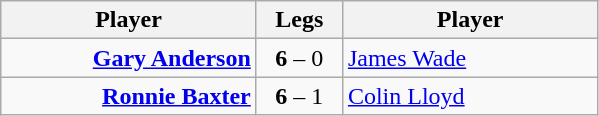<table class=wikitable style="text-align:center">
<tr>
<th width=163>Player</th>
<th width=50>Legs</th>
<th width=163>Player</th>
</tr>
<tr align=left>
<td align=right><strong><a href='#'>Gary Anderson</a></strong> </td>
<td align=center><strong>6</strong> – 0</td>
<td> <a href='#'>James Wade</a></td>
</tr>
<tr align=left>
<td align=right><strong><a href='#'>Ronnie Baxter</a></strong> </td>
<td align=center><strong>6</strong> – 1</td>
<td> <a href='#'>Colin Lloyd</a></td>
</tr>
</table>
